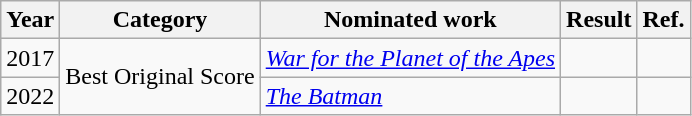<table class="wikitable">
<tr>
<th>Year</th>
<th>Category</th>
<th>Nominated work</th>
<th>Result</th>
<th>Ref.</th>
</tr>
<tr>
<td>2017</td>
<td rowspan="2">Best Original Score</td>
<td><em><a href='#'>War for the Planet of the Apes</a></em></td>
<td></td>
<td align="center"></td>
</tr>
<tr>
<td>2022</td>
<td><em><a href='#'>The Batman</a></em></td>
<td></td>
<td align="center"></td>
</tr>
</table>
